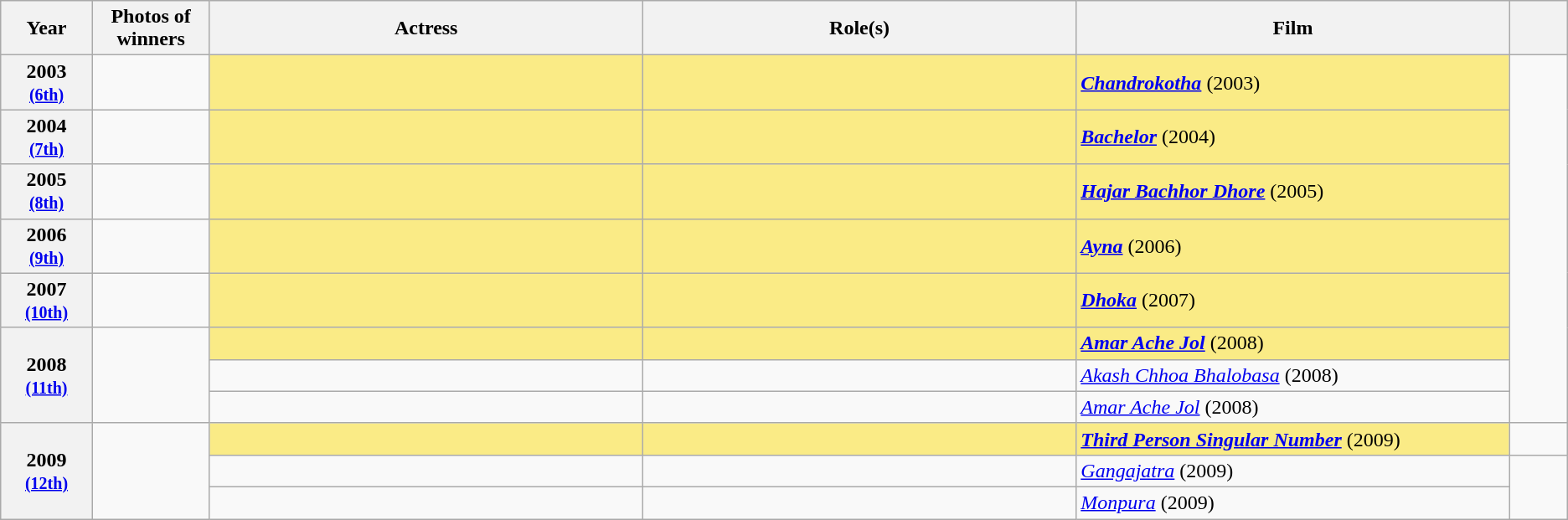<table class="wikitable sortable" style="text-align:left;">
<tr>
<th scope="col" style="width:3%; text-align:center;">Year</th>
<th scope="col" style="width:3%; text-align:center;">Photos of winners</th>
<th scope="col" style="width:15%;text-align:center;">Actress</th>
<th scope="col" style="width:15%;text-align:center;">Role(s)</th>
<th scope="col" style="width:15%;text-align:center;">Film</th>
<th scope="col" style="width:2%;" class="unsortable"></th>
</tr>
<tr>
<th scope="row" rowspan=1 style="text-align:center">2003 <br><small><a href='#'>(6th)</a> </small></th>
<td rowspan=1 style="text-align:center"></td>
<td style="background:#FAEB86;"><strong></strong> </td>
<td style="background:#FAEB86;"><strong></strong></td>
<td style="background:#FAEB86;"><strong><em><a href='#'>Chandrokotha</a></em></strong> (2003)</td>
</tr>
<tr>
<th scope="row" rowspan=1 style="text-align:center">2004 <br><small><a href='#'>(7th)</a> </small></th>
<td rowspan=1 style="text-align:center"></td>
<td style="background:#FAEB86;"><strong></strong> </td>
<td style="background:#FAEB86;"><strong></strong></td>
<td style="background:#FAEB86;"><strong><em><a href='#'>Bachelor</a></em></strong> (2004)</td>
</tr>
<tr>
<th scope="row" rowspan=1 style="text-align:center">2005 <br><small><a href='#'>(8th)</a> </small></th>
<td rowspan=1 style="text-align:center"></td>
<td style="background:#FAEB86;"><strong></strong> </td>
<td style="background:#FAEB86;"><strong></strong></td>
<td style="background:#FAEB86;"><strong><em><a href='#'>Hajar Bachhor Dhore</a></em></strong> (2005)</td>
</tr>
<tr>
<th scope="row" rowspan=1 style="text-align:center">2006 <br><small><a href='#'>(9th)</a> </small></th>
<td rowspan=1 style="text-align:center"></td>
<td style="background:#FAEB86;"><strong></strong> </td>
<td style="background:#FAEB86;"><strong></strong></td>
<td style="background:#FAEB86;"><strong><em><a href='#'>Ayna</a></em></strong> (2006)</td>
</tr>
<tr>
<th scope="row" rowspan=1 style="text-align:center">2007 <br><small><a href='#'>(10th)</a> </small></th>
<td rowspan=1 style="text-align:center"></td>
<td style="background:#FAEB86;"><strong></strong> </td>
<td style="background:#FAEB86;"><strong></strong></td>
<td style="background:#FAEB86;"><strong><em><a href='#'>Dhoka</a></em></strong> (2007)</td>
</tr>
<tr>
<th scope="row" rowspan=3 style="text-align:center">2008 <br><small><a href='#'>(11th)</a> </small></th>
<td rowspan=3 style="text-align:center"></td>
<td style="background:#FAEB86;"><strong></strong> </td>
<td style="background:#FAEB86;"><strong></strong></td>
<td style="background:#FAEB86;"><strong><em><a href='#'>Amar Ache Jol</a></em></strong> (2008)</td>
</tr>
<tr>
<td></td>
<td></td>
<td><em><a href='#'>Akash Chhoa Bhalobasa</a></em> (2008)</td>
</tr>
<tr>
<td></td>
<td></td>
<td><em><a href='#'>Amar Ache Jol</a></em> (2008)</td>
</tr>
<tr>
<th scope="row" rowspan=3 style="text-align:center">2009 <br><small><a href='#'>(12th)</a> </small></th>
<td rowspan=3 style="text-align:center"></td>
<td style="background:#FAEB86;"><strong></strong> </td>
<td style="background:#FAEB86;"><strong></strong></td>
<td style="background:#FAEB86;"><strong><em><a href='#'>Third Person Singular Number</a></em></strong> (2009)</td>
<td></td>
</tr>
<tr>
<td></td>
<td></td>
<td><em><a href='#'>Gangajatra</a></em> (2009)</td>
</tr>
<tr>
<td></td>
<td></td>
<td><em><a href='#'>Monpura</a></em> (2009)</td>
</tr>
</table>
